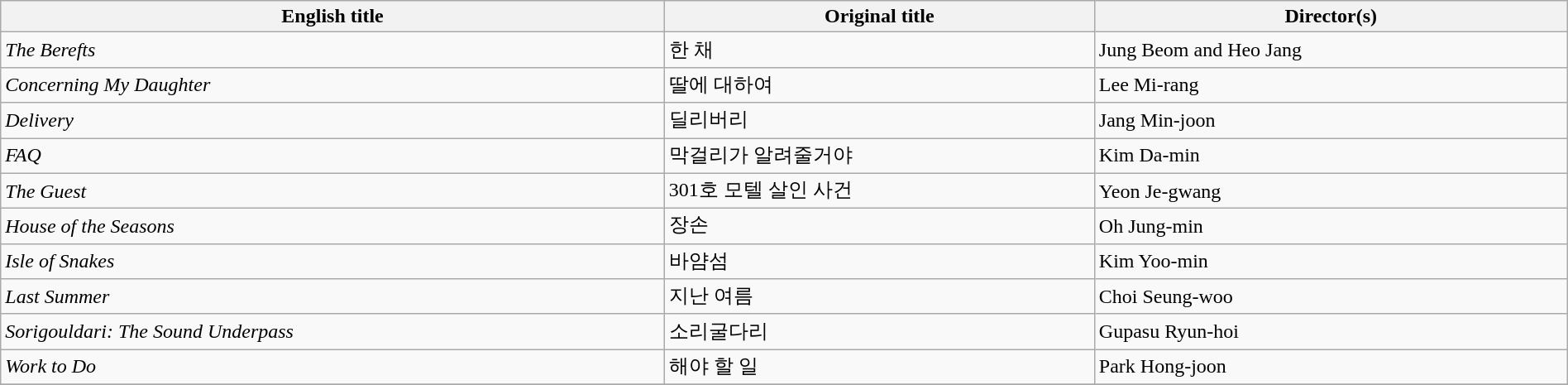<table class="sortable wikitable" style="width:100%; margin-bottom:4px" cellpadding="5">
<tr>
<th scope="col">English title</th>
<th scope="col">Original title</th>
<th scope="col">Director(s)</th>
</tr>
<tr>
<td><em>The Berefts</em></td>
<td>한 채</td>
<td>Jung Beom and Heo Jang</td>
</tr>
<tr>
<td><em>Concerning My Daughter</em></td>
<td>딸에 대하여</td>
<td>Lee Mi-rang</td>
</tr>
<tr>
<td><em>Delivery</em></td>
<td>딜리버리</td>
<td>Jang Min-joon</td>
</tr>
<tr>
<td><em>FAQ</em></td>
<td>막걸리가 알려줄거야</td>
<td>Kim Da-min</td>
</tr>
<tr>
<td><em>The Guest</em></td>
<td>301호 모텔 살인 사건</td>
<td>Yeon Je-gwang</td>
</tr>
<tr>
<td><em>House of the Seasons</em></td>
<td>장손</td>
<td>Oh Jung-min</td>
</tr>
<tr>
<td><em>Isle of Snakes</em></td>
<td>바얌섬</td>
<td>Kim Yoo-min</td>
</tr>
<tr>
<td><em>Last Summer</em></td>
<td>지난 여름</td>
<td>Choi Seung-woo</td>
</tr>
<tr>
<td><em>Sorigouldari: The Sound Underpass</em></td>
<td>소리굴다리</td>
<td>Gupasu Ryun-hoi</td>
</tr>
<tr>
<td><em>Work to Do</em></td>
<td>해야 할 일</td>
<td>Park Hong-joon</td>
</tr>
<tr>
</tr>
</table>
